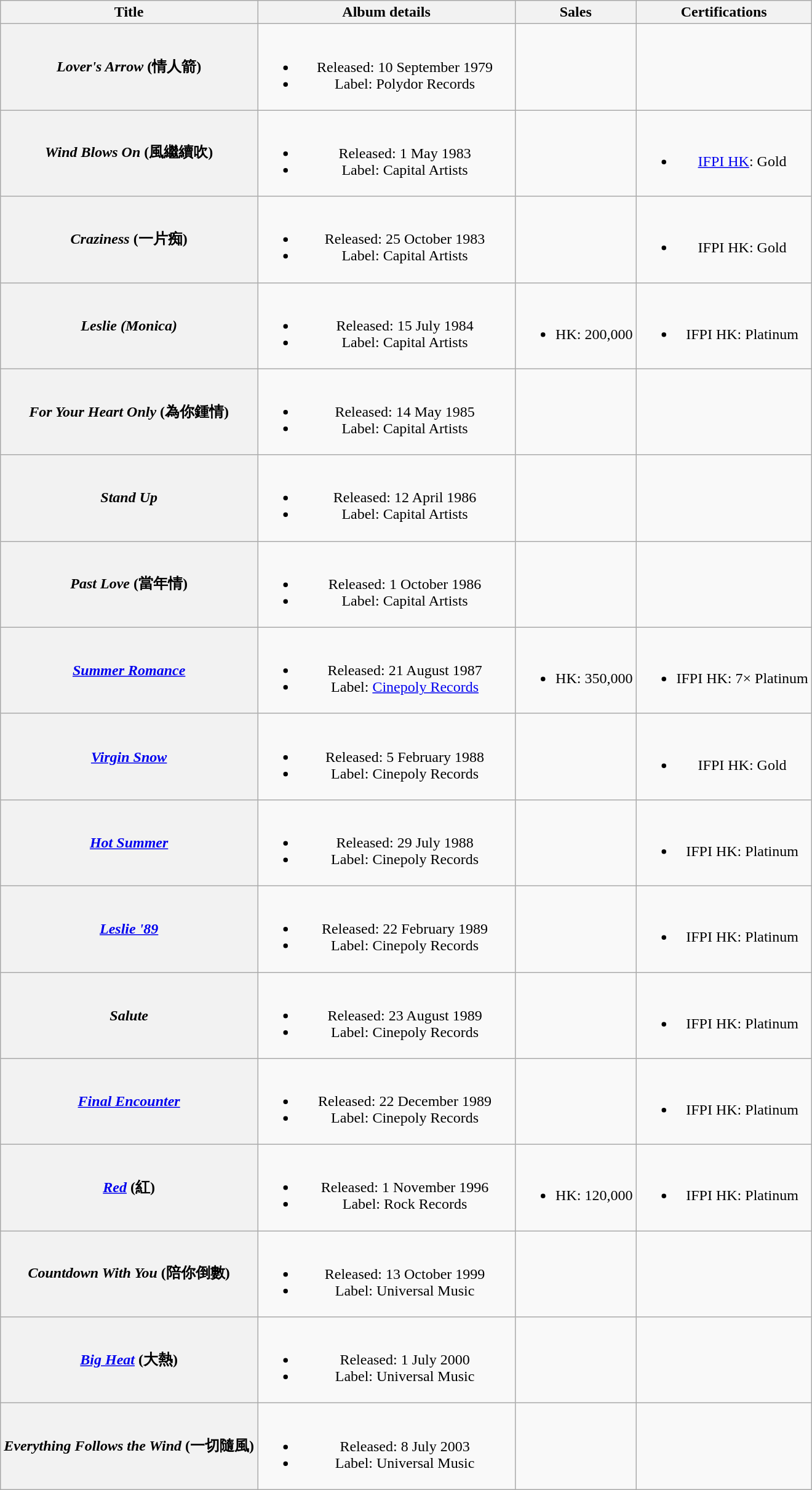<table class="wikitable plainrowheaders" style="text-align:center;">
<tr>
<th rowspan="1">Title</th>
<th rowspan="1" style="width:17em;">Album details</th>
<th rowspan="1">Sales</th>
<th rowspan="1">Certifications</th>
</tr>
<tr>
<th scope="row"><em>Lover's Arrow</em> (情人箭)</th>
<td><br><ul><li>Released: 10 September 1979</li><li>Label: Polydor Records</li></ul></td>
<td></td>
<td></td>
</tr>
<tr>
<th scope="row"><em>Wind Blows On</em> (風繼續吹)</th>
<td><br><ul><li>Released: 1 May 1983</li><li>Label: Capital Artists</li></ul></td>
<td></td>
<td><br><ul><li><a href='#'>IFPI HK</a>: Gold</li></ul></td>
</tr>
<tr>
<th scope="row"><em>Craziness</em> (一片痴)</th>
<td><br><ul><li>Released: 25 October 1983</li><li>Label: Capital Artists</li></ul></td>
<td></td>
<td><br><ul><li>IFPI HK: Gold</li></ul></td>
</tr>
<tr>
<th scope="row"><em>Leslie (Monica)</em></th>
<td><br><ul><li>Released: 15 July 1984</li><li>Label: Capital Artists</li></ul></td>
<td><br><ul><li>HK: 200,000</li></ul></td>
<td><br><ul><li>IFPI HK: Platinum</li></ul></td>
</tr>
<tr>
<th scope="row"><em>For Your Heart Only</em> (為你鍾情)</th>
<td><br><ul><li>Released: 14 May 1985</li><li>Label: Capital Artists</li></ul></td>
<td></td>
<td></td>
</tr>
<tr>
<th scope="row"><em>Stand Up</em></th>
<td><br><ul><li>Released: 12 April 1986</li><li>Label: Capital Artists</li></ul></td>
<td></td>
<td></td>
</tr>
<tr>
<th scope="row"><em>Past Love</em> (當年情)</th>
<td><br><ul><li>Released: 1 October 1986</li><li>Label: Capital Artists</li></ul></td>
<td></td>
<td></td>
</tr>
<tr>
<th scope="row"><em><a href='#'>Summer Romance</a></em></th>
<td><br><ul><li>Released: 21 August 1987</li><li>Label: <a href='#'>Cinepoly Records</a></li></ul></td>
<td><br><ul><li>HK: 350,000</li></ul></td>
<td><br><ul><li>IFPI HK: 7× Platinum</li></ul></td>
</tr>
<tr>
<th scope="row"><em><a href='#'>Virgin Snow</a></em></th>
<td><br><ul><li>Released: 5 February 1988</li><li>Label: Cinepoly Records</li></ul></td>
<td></td>
<td><br><ul><li>IFPI HK: Gold</li></ul></td>
</tr>
<tr>
<th scope="row"><em><a href='#'>Hot Summer</a></em></th>
<td><br><ul><li>Released: 29 July 1988</li><li>Label: Cinepoly Records</li></ul></td>
<td></td>
<td><br><ul><li>IFPI HK: Platinum</li></ul></td>
</tr>
<tr>
<th scope="row"><em><a href='#'>Leslie '89</a></em></th>
<td><br><ul><li>Released: 22 February 1989</li><li>Label: Cinepoly Records</li></ul></td>
<td></td>
<td><br><ul><li>IFPI HK: Platinum</li></ul></td>
</tr>
<tr>
<th scope="row"><em>Salute</em></th>
<td><br><ul><li>Released: 23 August 1989</li><li>Label: Cinepoly Records</li></ul></td>
<td></td>
<td><br><ul><li>IFPI HK: Platinum</li></ul></td>
</tr>
<tr>
<th scope="row"><em><a href='#'>Final Encounter</a></em></th>
<td><br><ul><li>Released: 22 December 1989</li><li>Label: Cinepoly Records</li></ul></td>
<td></td>
<td><br><ul><li>IFPI HK: Platinum</li></ul></td>
</tr>
<tr>
<th scope="row"><em><a href='#'>Red</a></em> (紅)</th>
<td><br><ul><li>Released: 1 November 1996</li><li>Label: Rock Records</li></ul></td>
<td><br><ul><li>HK: 120,000</li></ul></td>
<td><br><ul><li>IFPI HK: Platinum</li></ul></td>
</tr>
<tr>
<th scope="row"><em>Countdown With You</em> (陪你倒數)</th>
<td><br><ul><li>Released: 13 October 1999</li><li>Label: Universal Music</li></ul></td>
<td></td>
<td></td>
</tr>
<tr>
<th scope="row"><em><a href='#'>Big Heat</a></em> (大熱)</th>
<td><br><ul><li>Released: 1 July 2000</li><li>Label: Universal Music</li></ul></td>
<td></td>
<td></td>
</tr>
<tr>
<th scope="row"><em>Everything Follows the Wind</em> (一切隨風)</th>
<td><br><ul><li>Released: 8 July 2003</li><li>Label: Universal Music</li></ul></td>
<td></td>
<td></td>
</tr>
</table>
